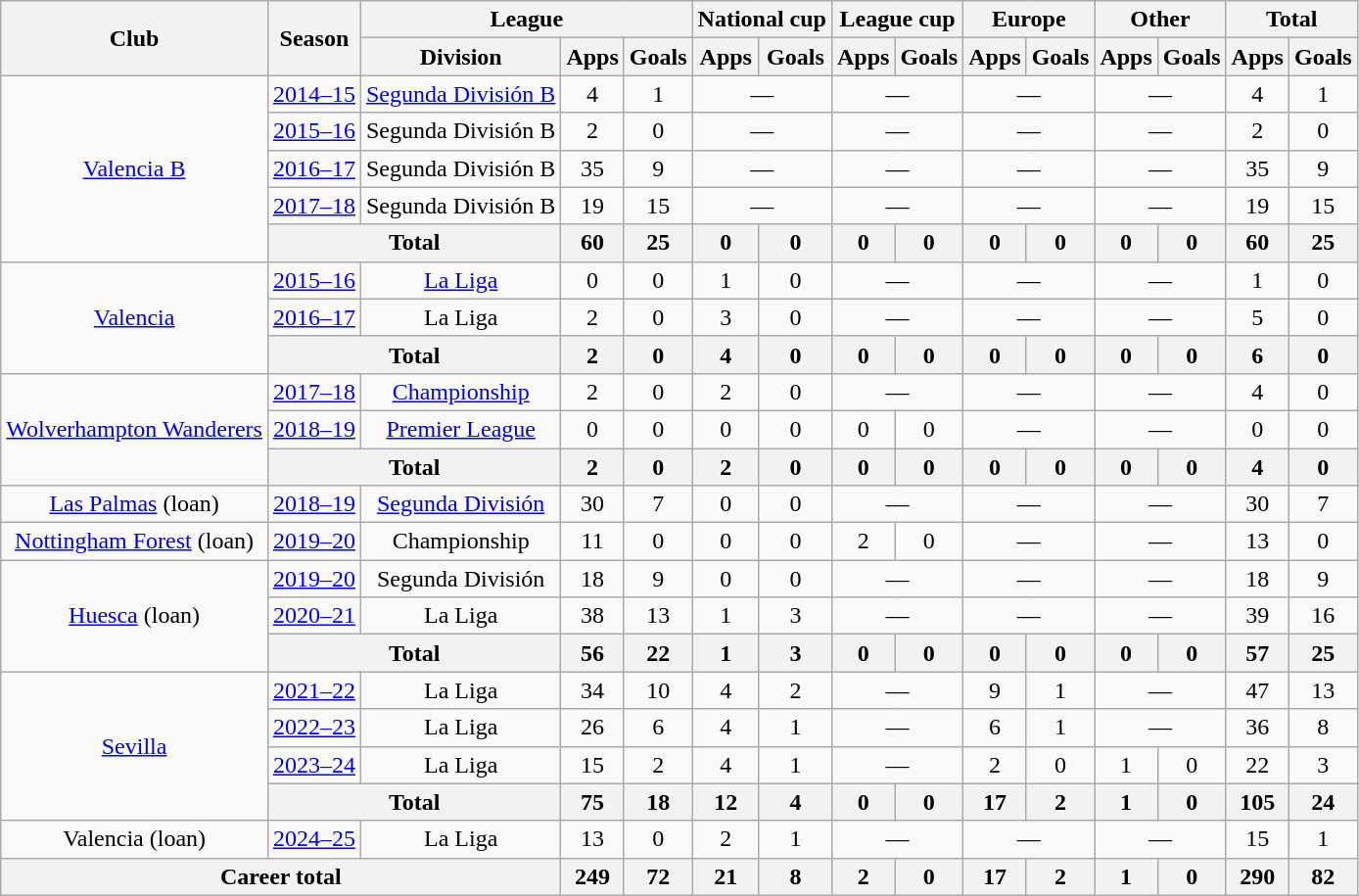<table class="wikitable" style="text-align: center">
<tr>
<th rowspan="2">Club</th>
<th rowspan="2">Season</th>
<th colspan="3">League</th>
<th colspan="2">National cup</th>
<th colspan="2">League cup</th>
<th colspan="2">Europe</th>
<th colspan="2">Other</th>
<th colspan="2">Total</th>
</tr>
<tr>
<th>Division</th>
<th>Apps</th>
<th>Goals</th>
<th>Apps</th>
<th>Goals</th>
<th>Apps</th>
<th>Goals</th>
<th>Apps</th>
<th>Goals</th>
<th>Apps</th>
<th>Goals</th>
<th>Apps</th>
<th>Goals</th>
</tr>
<tr>
<td rowspan="5"><a href='#'>Valencia B</a></td>
<td><a href='#'>2014–15</a></td>
<td><a href='#'>Segunda División B</a></td>
<td>4</td>
<td>1</td>
<td colspan="2">—</td>
<td colspan="2">—</td>
<td colspan="2">—</td>
<td colspan="2">—</td>
<td>4</td>
<td>1</td>
</tr>
<tr>
<td><a href='#'>2015–16</a></td>
<td>Segunda División B</td>
<td>2</td>
<td>0</td>
<td colspan="2">—</td>
<td colspan="2">—</td>
<td colspan="2">—</td>
<td colspan="2">—</td>
<td>2</td>
<td>0</td>
</tr>
<tr>
<td><a href='#'>2016–17</a></td>
<td>Segunda División B</td>
<td>35</td>
<td>9</td>
<td colspan="2">—</td>
<td colspan="2">—</td>
<td colspan="2">—</td>
<td colspan="2">—</td>
<td>35</td>
<td>9</td>
</tr>
<tr>
<td><a href='#'>2017–18</a></td>
<td>Segunda División B</td>
<td>19</td>
<td>15</td>
<td colspan="2">—</td>
<td colspan="2">—</td>
<td colspan="2">—</td>
<td colspan="2">—</td>
<td>19</td>
<td>15</td>
</tr>
<tr>
<th colspan="2">Total</th>
<th>60</th>
<th>25</th>
<th>0</th>
<th>0</th>
<th>0</th>
<th>0</th>
<th>0</th>
<th>0</th>
<th>0</th>
<th>0</th>
<th>60</th>
<th>25</th>
</tr>
<tr>
<td rowspan="3"><a href='#'>Valencia</a></td>
<td><a href='#'>2015–16</a></td>
<td><a href='#'>La Liga</a></td>
<td>0</td>
<td>0</td>
<td>1</td>
<td>0</td>
<td colspan="2">—</td>
<td colspan="2">—</td>
<td colspan="2">—</td>
<td>1</td>
<td>0</td>
</tr>
<tr>
<td><a href='#'>2016–17</a></td>
<td>La Liga</td>
<td>2</td>
<td>0</td>
<td>3</td>
<td>0</td>
<td colspan="2">—</td>
<td colspan="2">—</td>
<td colspan="2">—</td>
<td>5</td>
<td>0</td>
</tr>
<tr>
<th colspan="2">Total</th>
<th>2</th>
<th>0</th>
<th>4</th>
<th>0</th>
<th>0</th>
<th>0</th>
<th>0</th>
<th>0</th>
<th>0</th>
<th>0</th>
<th>6</th>
<th>0</th>
</tr>
<tr>
<td rowspan="3"><a href='#'>Wolverhampton Wanderers</a></td>
<td><a href='#'>2017–18</a></td>
<td><a href='#'>Championship</a></td>
<td>2</td>
<td>0</td>
<td>2</td>
<td>0</td>
<td colspan="2">—</td>
<td colspan="2">—</td>
<td colspan="2">—</td>
<td>4</td>
<td>0</td>
</tr>
<tr>
<td><a href='#'>2018–19</a></td>
<td><a href='#'>Premier League</a></td>
<td>0</td>
<td>0</td>
<td>0</td>
<td>0</td>
<td>0</td>
<td>0</td>
<td colspan="2">—</td>
<td colspan="2">—</td>
<td>0</td>
<td>0</td>
</tr>
<tr>
<th colspan="2">Total</th>
<th>2</th>
<th>0</th>
<th>2</th>
<th>0</th>
<th>0</th>
<th>0</th>
<th>0</th>
<th>0</th>
<th>0</th>
<th>0</th>
<th>4</th>
<th>0</th>
</tr>
<tr>
<td><a href='#'>Las Palmas</a> (loan)</td>
<td><a href='#'>2018–19</a></td>
<td><a href='#'>Segunda División</a></td>
<td>30</td>
<td>7</td>
<td>0</td>
<td>0</td>
<td colspan="2">—</td>
<td colspan="2">—</td>
<td colspan="2">—</td>
<td>30</td>
<td>7</td>
</tr>
<tr>
<td><a href='#'>Nottingham Forest</a> (loan)</td>
<td><a href='#'>2019–20</a></td>
<td>Championship</td>
<td>11</td>
<td>0</td>
<td>0</td>
<td>0</td>
<td>2</td>
<td>0</td>
<td colspan="2">—</td>
<td colspan="2">—</td>
<td>13</td>
<td>0</td>
</tr>
<tr>
<td rowspan="3"><a href='#'>Huesca</a> (loan)</td>
<td><a href='#'>2019–20</a></td>
<td>Segunda División</td>
<td>18</td>
<td>9</td>
<td>0</td>
<td>0</td>
<td colspan="2">—</td>
<td colspan="2">—</td>
<td colspan="2">—</td>
<td>18</td>
<td>9</td>
</tr>
<tr>
<td><a href='#'>2020–21</a></td>
<td>La Liga</td>
<td>38</td>
<td>13</td>
<td>1</td>
<td>3</td>
<td colspan="2">—</td>
<td colspan="2">—</td>
<td colspan="2">—</td>
<td>39</td>
<td>16</td>
</tr>
<tr>
<th colspan="2">Total</th>
<th>56</th>
<th>22</th>
<th>1</th>
<th>3</th>
<th>0</th>
<th>0</th>
<th>0</th>
<th>0</th>
<th>0</th>
<th>0</th>
<th>57</th>
<th>25</th>
</tr>
<tr>
<td rowspan="4"><a href='#'>Sevilla</a></td>
<td><a href='#'>2021–22</a></td>
<td>La Liga</td>
<td>34</td>
<td>10</td>
<td>4</td>
<td>2</td>
<td colspan="2">—</td>
<td>9</td>
<td>1</td>
<td colspan="2">—</td>
<td>47</td>
<td>13</td>
</tr>
<tr>
<td><a href='#'>2022–23</a></td>
<td>La Liga</td>
<td>26</td>
<td>6</td>
<td>4</td>
<td>1</td>
<td colspan="2">—</td>
<td>6</td>
<td>1</td>
<td colspan="2">—</td>
<td>36</td>
<td>8</td>
</tr>
<tr>
<td><a href='#'>2023–24</a></td>
<td>La Liga</td>
<td>15</td>
<td>2</td>
<td>4</td>
<td>1</td>
<td colspan="2">—</td>
<td>2</td>
<td>0</td>
<td>1</td>
<td>0</td>
<td>22</td>
<td>3</td>
</tr>
<tr>
<th colspan="2">Total</th>
<th>75</th>
<th>18</th>
<th>12</th>
<th>4</th>
<th>0</th>
<th>0</th>
<th>17</th>
<th>2</th>
<th>1</th>
<th>0</th>
<th>105</th>
<th>24</th>
</tr>
<tr>
<td>Valencia (loan)</td>
<td><a href='#'>2024–25</a></td>
<td>La Liga</td>
<td>13</td>
<td>0</td>
<td>2</td>
<td>1</td>
<td colspan="2">—</td>
<td colspan="2">—</td>
<td colspan="2">—</td>
<td>15</td>
<td>1</td>
</tr>
<tr>
<th colspan="3">Career total</th>
<th>249</th>
<th>72</th>
<th>21</th>
<th>8</th>
<th>2</th>
<th>0</th>
<th>17</th>
<th>2</th>
<th>1</th>
<th>0</th>
<th>290</th>
<th>82</th>
</tr>
</table>
